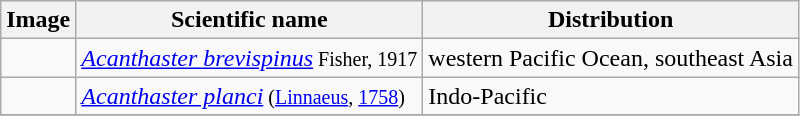<table class="wikitable">
<tr>
<th>Image</th>
<th>Scientific name</th>
<th>Distribution</th>
</tr>
<tr>
<td></td>
<td><em><a href='#'>Acanthaster brevispinus</a></em><small> Fisher, 1917</small></td>
<td>western Pacific Ocean, southeast Asia</td>
</tr>
<tr>
<td></td>
<td><em><a href='#'>Acanthaster planci</a></em><small> (<a href='#'>Linnaeus</a>, <a href='#'>1758</a>)</small></td>
<td>Indo-Pacific</td>
</tr>
<tr>
</tr>
</table>
